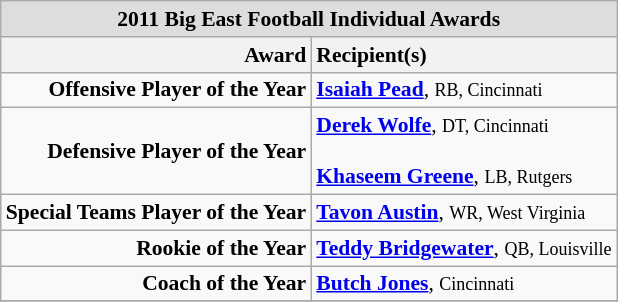<table class="wikitable" style="white-space:nowrap; font-size:90%;">
<tr>
<td colspan="7" style="text-align:center; background:#ddd;"><strong>2011 Big East Football Individual Awards</strong></td>
</tr>
<tr>
<th style="text-align:right;">Award</th>
<th style="text-align:left;">Recipient(s)</th>
</tr>
<tr>
<td style="text-align:right;"><strong>Offensive Player of the Year</strong></td>
<td style="text-align:left;"><strong><a href='#'>Isaiah Pead</a></strong>, <small>RB, Cincinnati</small><br></td>
</tr>
<tr>
<td style="text-align:right;"><strong>Defensive Player of the Year</strong></td>
<td style="text-align:left;"><strong><a href='#'>Derek Wolfe</a></strong>, <small>DT, Cincinnati</small><br> <br> <strong><a href='#'>Khaseem Greene</a></strong>, <small>LB, Rutgers</small><br></td>
</tr>
<tr>
<td style="text-align:right;"><strong>Special Teams Player of the Year</strong></td>
<td style="text-align:left;"><strong><a href='#'>Tavon Austin</a></strong>, <small>WR, West Virginia</small><br></td>
</tr>
<tr>
<td style="text-align:right;"><strong>Rookie of the Year</strong></td>
<td style="text-align:left;"><strong><a href='#'>Teddy Bridgewater</a></strong>, <small>QB, Louisville</small><br></td>
</tr>
<tr>
<td style="text-align:right;"><strong>Coach of the Year</strong></td>
<td style="text-align:left;"><strong><a href='#'>Butch Jones</a></strong>, <small>Cincinnati</small></td>
</tr>
<tr>
</tr>
</table>
